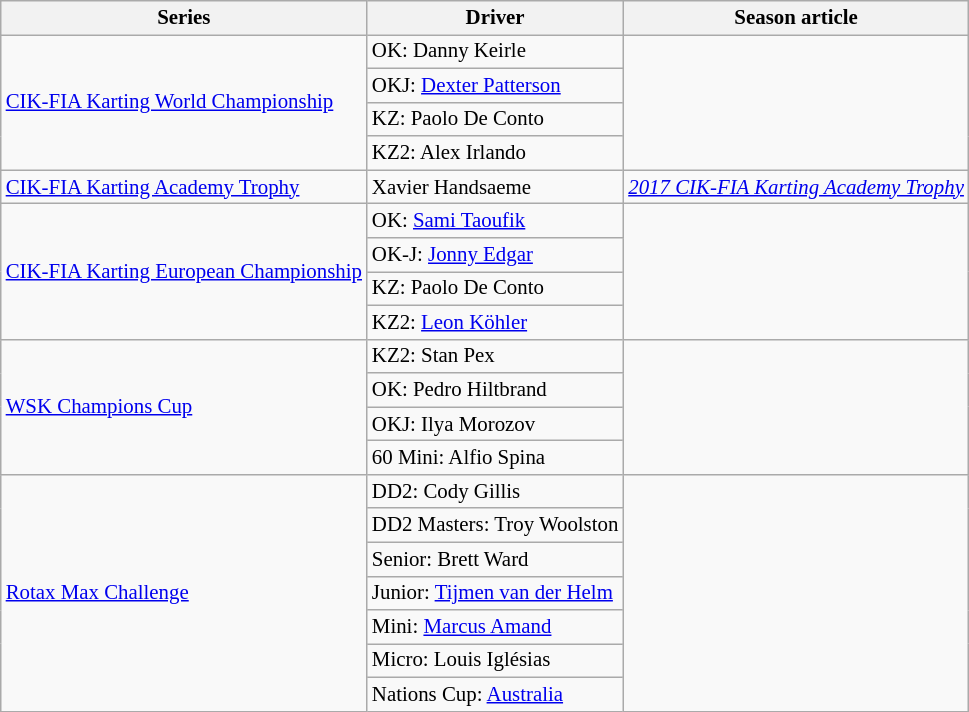<table class="wikitable" style="font-size: 87%;">
<tr>
<th>Series</th>
<th>Driver</th>
<th>Season article</th>
</tr>
<tr>
<td rowspan=4><a href='#'>CIK-FIA Karting World Championship</a></td>
<td>OK:  Danny Keirle</td>
<td rowspan=4></td>
</tr>
<tr>
<td>OKJ:  <a href='#'>Dexter Patterson</a></td>
</tr>
<tr>
<td>KZ:  Paolo De Conto</td>
</tr>
<tr>
<td>KZ2:  Alex Irlando</td>
</tr>
<tr>
<td><a href='#'>CIK-FIA Karting Academy Trophy</a></td>
<td> Xavier Handsaeme</td>
<td><em><a href='#'>2017 CIK-FIA Karting Academy Trophy</a></em></td>
</tr>
<tr>
<td rowspan=4><a href='#'>CIK-FIA Karting European Championship</a></td>
<td>OK:  <a href='#'>Sami Taoufik</a></td>
<td rowspan=4></td>
</tr>
<tr>
<td>OK-J:  <a href='#'>Jonny Edgar</a></td>
</tr>
<tr>
<td>KZ:  Paolo De Conto</td>
</tr>
<tr>
<td>KZ2:  <a href='#'>Leon Köhler</a></td>
</tr>
<tr>
<td rowspan=4><a href='#'>WSK Champions Cup</a></td>
<td>KZ2:  Stan Pex</td>
<td rowspan=4></td>
</tr>
<tr>
<td>OK:  Pedro Hiltbrand</td>
</tr>
<tr>
<td>OKJ:  Ilya Morozov</td>
</tr>
<tr>
<td>60 Mini:  Alfio Spina</td>
</tr>
<tr>
<td rowspan=7><a href='#'>Rotax Max Challenge</a></td>
<td>DD2:  Cody Gillis</td>
<td rowspan=7></td>
</tr>
<tr>
<td>DD2 Masters:  Troy Woolston</td>
</tr>
<tr>
<td>Senior:  Brett Ward</td>
</tr>
<tr>
<td>Junior:  <a href='#'>Tijmen van der Helm</a></td>
</tr>
<tr>
<td>Mini:  <a href='#'>Marcus Amand</a></td>
</tr>
<tr>
<td>Micro:  Louis Iglésias</td>
</tr>
<tr>
<td>Nations Cup:  <a href='#'>Australia</a></td>
</tr>
</table>
